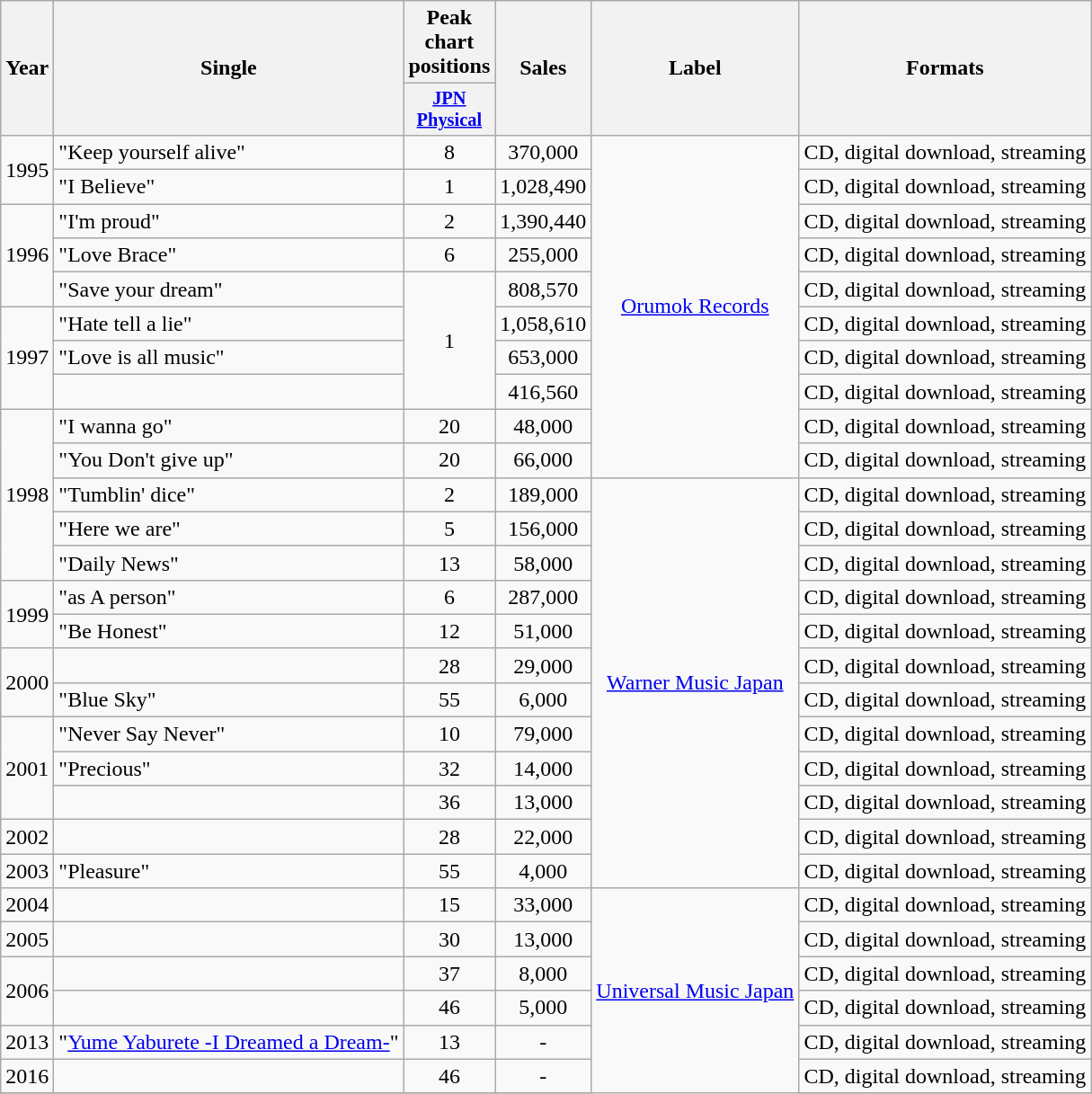<table class="wikitable plainrowheaders" style="text-align:center;">
<tr>
<th scope="col" rowspan="2">Year</th>
<th scope="col" rowspan="2">Single</th>
<th scope="col" rowspan="1">Peak chart positions</th>
<th scope="col" rowspan="2">Sales</th>
<th scope="col" rowspan="2">Label</th>
<th scope="col" rowspan="2">Formats</th>
</tr>
<tr>
<th scope="col" style="width:2.5em;font-size:85%;"><a href='#'>JPN<br>Physical</a><br></th>
</tr>
<tr>
<td rowspan="2">1995</td>
<td style="text-align:left;">"Keep yourself alive"<br></td>
<td>8</td>
<td>370,000</td>
<td rowspan="10"><a href='#'>Orumok Records</a></td>
<td>CD, digital download, streaming</td>
</tr>
<tr>
<td style="text-align:left;">"I Believe"<br></td>
<td>1</td>
<td>1,028,490</td>
<td>CD, digital download, streaming</td>
</tr>
<tr>
<td rowspan="3">1996</td>
<td style="text-align:left;">"I'm proud"<br></td>
<td>2</td>
<td>1,390,440</td>
<td>CD, digital download, streaming</td>
</tr>
<tr>
<td style="text-align:left;">"Love Brace"<br></td>
<td>6</td>
<td>255,000</td>
<td>CD, digital download, streaming</td>
</tr>
<tr>
<td style="text-align:left;">"Save your dream"<br></td>
<td rowspan="4">1</td>
<td>808,570</td>
<td>CD, digital download, streaming</td>
</tr>
<tr>
<td rowspan="3">1997</td>
<td style="text-align:left;">"Hate tell a lie"<br></td>
<td>1,058,610</td>
<td>CD, digital download, streaming</td>
</tr>
<tr>
<td style="text-align:left;">"Love is all music"<br></td>
<td>653,000</td>
<td>CD, digital download, streaming</td>
</tr>
<tr>
<td style="text-align:left;"><br></td>
<td>416,560</td>
<td>CD, digital download, streaming</td>
</tr>
<tr>
<td rowspan="5">1998</td>
<td style="text-align:left;">"I wanna go"<br></td>
<td>20</td>
<td>48,000</td>
<td>CD, digital download, streaming</td>
</tr>
<tr>
<td style="text-align:left;">"You Don't give up"<br></td>
<td>20</td>
<td>66,000</td>
<td>CD, digital download, streaming</td>
</tr>
<tr>
<td style="text-align:left;">"Tumblin' dice"<br></td>
<td>2</td>
<td>189,000</td>
<td rowspan="12"><a href='#'>Warner Music Japan</a></td>
<td>CD, digital download, streaming</td>
</tr>
<tr>
<td style="text-align:left;">"Here we are"<br></td>
<td>5</td>
<td>156,000</td>
<td>CD, digital download, streaming</td>
</tr>
<tr>
<td style="text-align:left;">"Daily News"<br></td>
<td>13</td>
<td>58,000</td>
<td>CD, digital download, streaming</td>
</tr>
<tr>
<td rowspan="2">1999</td>
<td style="text-align:left;">"as A person"<br></td>
<td>6</td>
<td>287,000</td>
<td>CD, digital download, streaming</td>
</tr>
<tr>
<td style="text-align:left;">"Be Honest"<br></td>
<td>12</td>
<td>51,000</td>
<td>CD, digital download, streaming</td>
</tr>
<tr>
<td rowspan="2">2000</td>
<td style="text-align:left;"><br></td>
<td>28</td>
<td>29,000</td>
<td>CD, digital download, streaming</td>
</tr>
<tr>
<td style="text-align:left;">"Blue Sky"<br></td>
<td>55</td>
<td>6,000</td>
<td>CD, digital download, streaming</td>
</tr>
<tr>
<td rowspan="3">2001</td>
<td style="text-align:left;">"Never Say Never"<br></td>
<td>10</td>
<td>79,000</td>
<td>CD, digital download, streaming</td>
</tr>
<tr>
<td style="text-align:left;">"Precious"<br></td>
<td>32</td>
<td>14,000</td>
<td>CD, digital download, streaming</td>
</tr>
<tr>
<td style="text-align:left;"><br></td>
<td>36</td>
<td>13,000</td>
<td>CD, digital download, streaming</td>
</tr>
<tr>
<td>2002</td>
<td style="text-align:left;"><br></td>
<td>28</td>
<td>22,000</td>
<td>CD, digital download, streaming</td>
</tr>
<tr>
<td>2003</td>
<td style="text-align:left;">"Pleasure"<br></td>
<td>55</td>
<td>4,000</td>
<td>CD, digital download, streaming</td>
</tr>
<tr>
<td>2004</td>
<td style="text-align:left;"><br></td>
<td>15</td>
<td>33,000</td>
<td rowspan="7"><a href='#'>Universal Music Japan</a></td>
<td>CD, digital download, streaming</td>
</tr>
<tr>
<td>2005</td>
<td style="text-align:left;"><br></td>
<td>30</td>
<td>13,000</td>
<td>CD, digital download, streaming</td>
</tr>
<tr>
<td rowspan="2">2006</td>
<td style="text-align:left;"><br></td>
<td>37</td>
<td>8,000</td>
<td>CD, digital download, streaming</td>
</tr>
<tr>
<td style="text-align:left;"><br></td>
<td>46</td>
<td>5,000</td>
<td>CD, digital download, streaming</td>
</tr>
<tr>
<td>2013</td>
<td style="text-align:left;">"<a href='#'>Yume Yaburete -I Dreamed a Dream-</a>"<br></td>
<td>13</td>
<td>-</td>
<td>CD, digital download, streaming</td>
</tr>
<tr>
<td>2016</td>
<td style="text-align:left;"><br></td>
<td>46</td>
<td>-</td>
<td>CD, digital download, streaming</td>
</tr>
<tr>
</tr>
</table>
